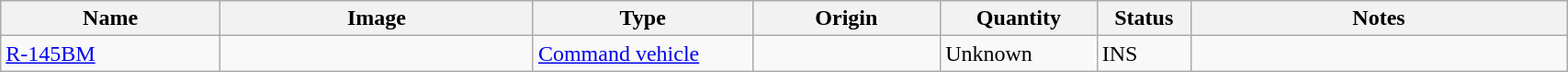<table class="wikitable" style="width:90%;">
<tr>
<th width=14%>Name</th>
<th width=20%>Image</th>
<th width=14%>Type</th>
<th width=12%>Origin</th>
<th width=10%>Quantity</th>
<th width=06%>Status</th>
<th width=24%>Notes</th>
</tr>
<tr>
<td><a href='#'>R-145BM</a></td>
<td></td>
<td><a href='#'>Command vehicle</a></td>
<td></td>
<td>Unknown</td>
<td>INS</td>
<td></td>
</tr>
</table>
